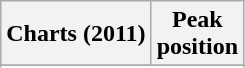<table class="wikitable sortable">
<tr>
<th>Charts (2011)</th>
<th>Peak<br>position</th>
</tr>
<tr>
</tr>
<tr>
</tr>
</table>
